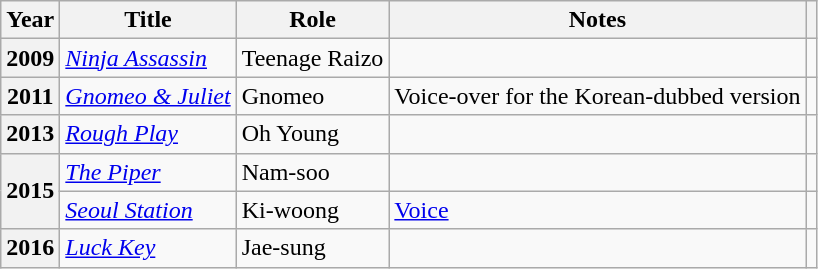<table class="wikitable plainrowheaders">
<tr>
<th scope="col">Year</th>
<th scope="col">Title</th>
<th scope="col">Role</th>
<th scope="col">Notes</th>
<th scope="col"></th>
</tr>
<tr>
<th scope="row">2009</th>
<td><em><a href='#'>Ninja Assassin</a></em></td>
<td>Teenage Raizo</td>
<td></td>
<td style="text-align:center"></td>
</tr>
<tr>
<th scope="row">2011</th>
<td><em><a href='#'>Gnomeo & Juliet</a></em></td>
<td>Gnomeo</td>
<td>Voice-over for the Korean-dubbed version</td>
<td style="text-align:center"></td>
</tr>
<tr>
<th scope="row">2013</th>
<td><em><a href='#'>Rough Play</a></em></td>
<td>Oh Young</td>
<td></td>
<td style="text-align:center"></td>
</tr>
<tr>
<th scope="row" rowspan="2">2015</th>
<td><em><a href='#'>The Piper</a></em></td>
<td>Nam-soo</td>
<td></td>
<td style="text-align:center"></td>
</tr>
<tr>
<td><em><a href='#'>Seoul Station</a></em></td>
<td>Ki-woong</td>
<td><a href='#'>Voice</a></td>
<td style="text-align:center"></td>
</tr>
<tr>
<th scope="row">2016</th>
<td><em><a href='#'>Luck Key</a></em></td>
<td>Jae-sung</td>
<td></td>
<td style="text-align:center"></td>
</tr>
</table>
